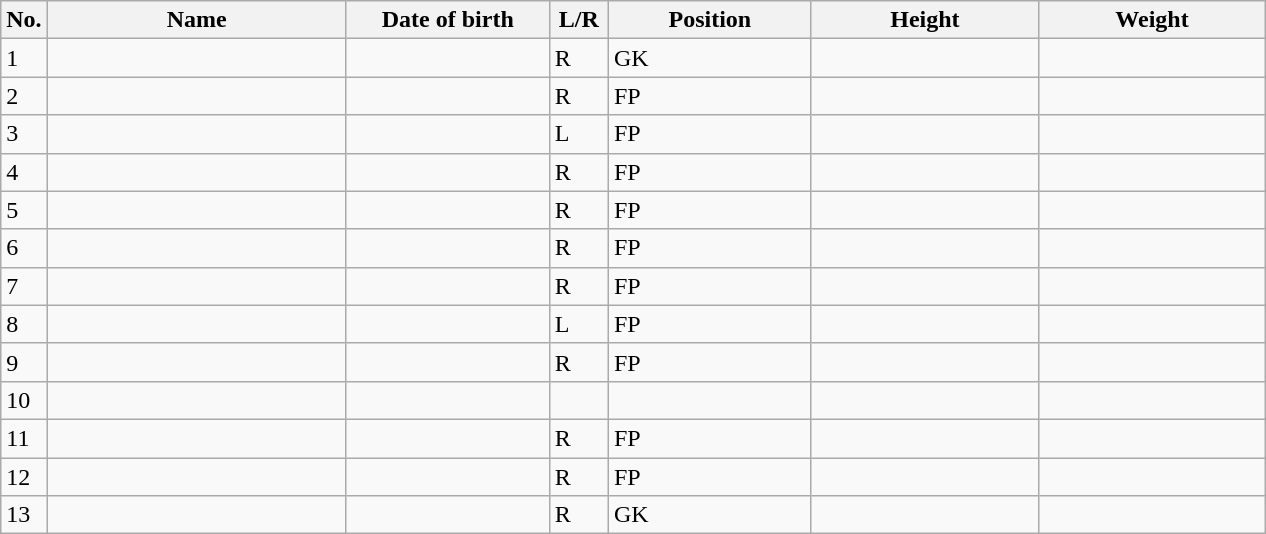<table class=wikitable sortable style=font-size:100%; text-align:center;>
<tr>
<th>No.</th>
<th style=width:12em>Name</th>
<th style=width:8em>Date of birth</th>
<th style=width:2em>L/R</th>
<th style=width:8em>Position</th>
<th style=width:9em>Height</th>
<th style=width:9em>Weight</th>
</tr>
<tr>
<td>1</td>
<td align=left></td>
<td></td>
<td>R</td>
<td>GK</td>
<td></td>
<td></td>
</tr>
<tr>
<td>2</td>
<td align=left></td>
<td></td>
<td>R</td>
<td>FP</td>
<td></td>
<td></td>
</tr>
<tr>
<td>3</td>
<td align=left></td>
<td></td>
<td>L</td>
<td>FP</td>
<td></td>
<td></td>
</tr>
<tr>
<td>4</td>
<td align=left></td>
<td></td>
<td>R</td>
<td>FP</td>
<td></td>
<td></td>
</tr>
<tr>
<td>5</td>
<td align=left></td>
<td></td>
<td>R</td>
<td>FP</td>
<td></td>
<td></td>
</tr>
<tr>
<td>6</td>
<td align=left></td>
<td></td>
<td>R</td>
<td>FP</td>
<td></td>
<td></td>
</tr>
<tr>
<td>7</td>
<td align=left></td>
<td></td>
<td>R</td>
<td>FP</td>
<td></td>
<td></td>
</tr>
<tr>
<td>8</td>
<td align=left></td>
<td></td>
<td>L</td>
<td>FP</td>
<td></td>
<td></td>
</tr>
<tr>
<td>9</td>
<td align=left></td>
<td></td>
<td>R</td>
<td>FP</td>
<td></td>
<td></td>
</tr>
<tr>
<td>10</td>
<td align=left></td>
<td></td>
<td></td>
<td></td>
<td></td>
<td></td>
</tr>
<tr>
<td>11</td>
<td align=left></td>
<td></td>
<td>R</td>
<td>FP</td>
<td></td>
<td></td>
</tr>
<tr>
<td>12</td>
<td align=left></td>
<td></td>
<td>R</td>
<td>FP</td>
<td></td>
<td></td>
</tr>
<tr>
<td>13</td>
<td align=left></td>
<td></td>
<td>R</td>
<td>GK</td>
<td></td>
<td></td>
</tr>
</table>
